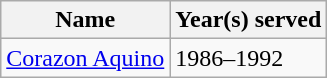<table class="wikitable sortable">
<tr>
<th>Name</th>
<th>Year(s) served</th>
</tr>
<tr>
<td><a href='#'>Corazon Aquino</a></td>
<td>1986–1992</td>
</tr>
</table>
